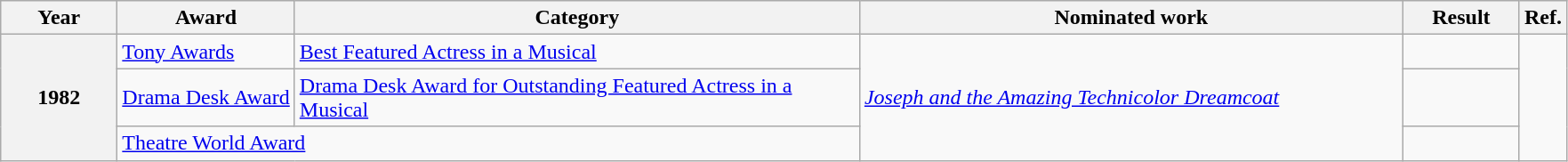<table class="wikitable">
<tr>
<th scope="col" style="width:5em;">Year</th>
<th>Award</th>
<th scope="col" style="width:26em;">Category</th>
<th scope="col" style="width:25em;">Nominated work</th>
<th scope="col" style="width:5em;">Result</th>
<th>Ref.</th>
</tr>
<tr>
<th rowspan="3" scope="row">1982</th>
<td><a href='#'>Tony Awards</a></td>
<td><a href='#'>Best Featured Actress in a Musical</a></td>
<td rowspan="3"><em><a href='#'>Joseph and the Amazing Technicolor Dreamcoat</a></em></td>
<td></td>
<td rowspan="3"></td>
</tr>
<tr>
<td><a href='#'>Drama Desk Award</a></td>
<td><a href='#'>Drama Desk Award for Outstanding Featured Actress in a Musical</a></td>
<td></td>
</tr>
<tr>
<td colspan="2"><a href='#'>Theatre World Award</a></td>
<td></td>
</tr>
</table>
